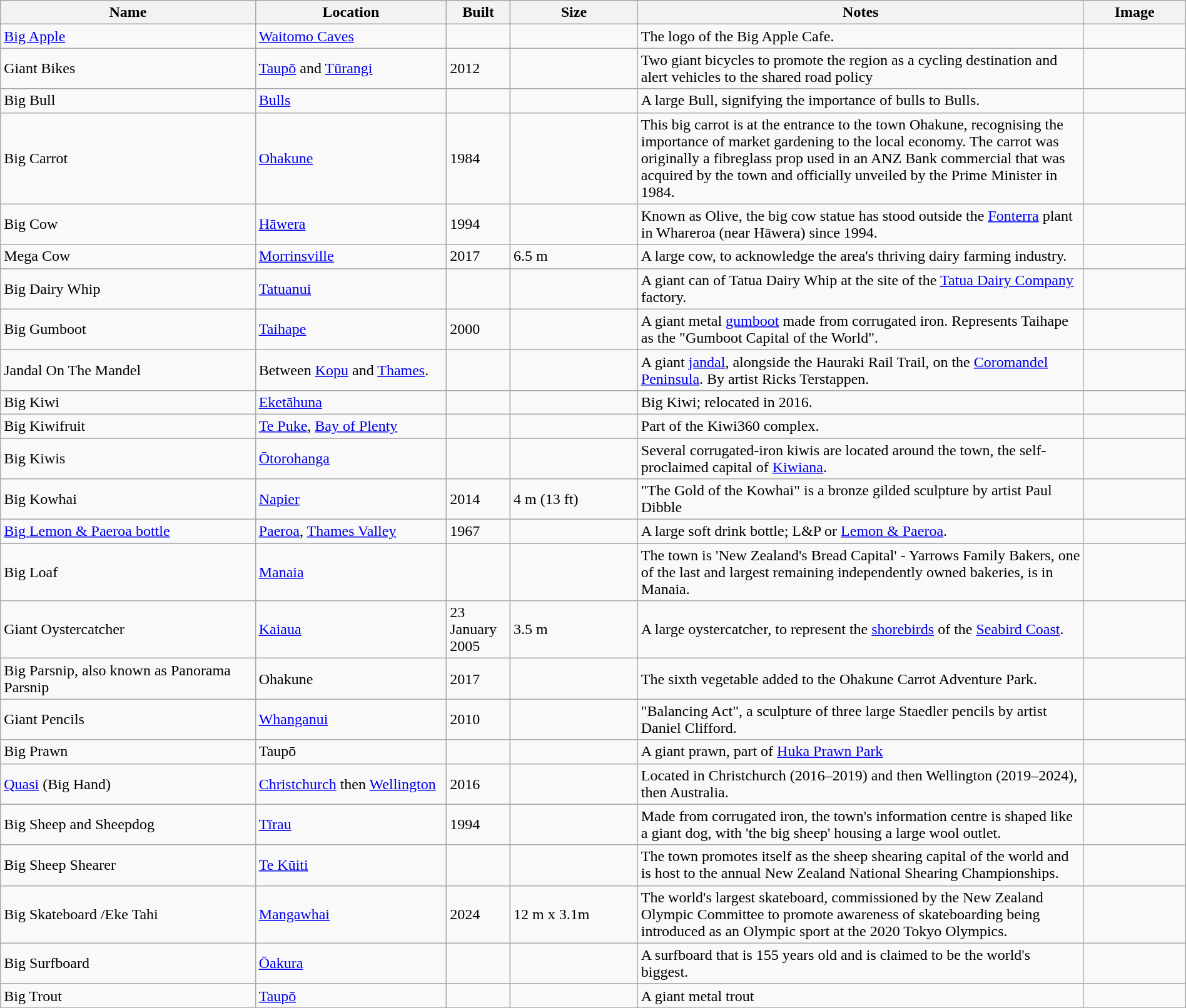<table width=100% class="wikitable">
<tr>
<th width=20%>Name</th>
<th width=15%>Location</th>
<th width=5%>Built</th>
<th width=10%>Size</th>
<th width=35%>Notes</th>
<th width=8%>Image</th>
</tr>
<tr>
<td><a href='#'>Big Apple</a></td>
<td><a href='#'>Waitomo Caves</a></td>
<td></td>
<td></td>
<td>The logo of the Big Apple Cafe.</td>
<td align="center"></td>
</tr>
<tr>
<td>Giant Bikes</td>
<td><a href='#'>Taupō</a> and <a href='#'>Tūrangi</a></td>
<td>2012</td>
<td></td>
<td>Two giant bicycles to promote the region as a cycling destination and alert vehicles to the shared road policy</td>
<td></td>
</tr>
<tr>
<td>Big Bull</td>
<td><a href='#'>Bulls</a></td>
<td></td>
<td></td>
<td>A large Bull, signifying the importance of bulls to Bulls.</td>
<td align="center"></td>
</tr>
<tr>
<td>Big Carrot</td>
<td><a href='#'>Ohakune</a></td>
<td>1984</td>
<td></td>
<td>This big carrot is at the entrance to the town Ohakune, recognising the importance of market gardening to the local economy. The carrot was originally a fibreglass prop used in an ANZ Bank commercial that was acquired by the town and officially unveiled by the Prime Minister in 1984.</td>
<td align="center"></td>
</tr>
<tr>
<td>Big Cow</td>
<td><a href='#'>Hāwera</a></td>
<td>1994</td>
<td></td>
<td>Known as Olive, the big cow statue has stood outside the <a href='#'>Fonterra</a> plant in Whareroa (near Hāwera) since 1994.</td>
<td></td>
</tr>
<tr>
<td>Mega Cow</td>
<td><a href='#'>Morrinsville</a></td>
<td>2017</td>
<td>6.5 m</td>
<td>A large cow, to acknowledge the area's thriving dairy farming industry.</td>
<td align="center"></td>
</tr>
<tr>
<td>Big Dairy Whip</td>
<td><a href='#'>Tatuanui</a></td>
<td></td>
<td></td>
<td>A giant can of Tatua Dairy Whip at the site of the <a href='#'>Tatua Dairy Company</a> factory.</td>
<td></td>
</tr>
<tr>
<td>Big Gumboot</td>
<td><a href='#'>Taihape</a></td>
<td>2000</td>
<td></td>
<td>A giant metal <a href='#'>gumboot</a> made from corrugated iron. Represents Taihape as the "Gumboot Capital of the World".</td>
<td align="center"></td>
</tr>
<tr>
<td>Jandal On The Mandel </td>
<td>Between <a href='#'>Kopu</a> and <a href='#'>Thames</a>.</td>
<td></td>
<td></td>
<td>A giant <a href='#'>jandal</a>, alongside the Hauraki Rail Trail, on the <a href='#'>Coromandel Peninsula</a>. By artist Ricks Terstappen.</td>
<td></td>
</tr>
<tr>
<td>Big Kiwi</td>
<td><a href='#'>Eketāhuna</a></td>
<td></td>
<td></td>
<td>Big Kiwi; relocated in 2016.</td>
<td align="center"></td>
</tr>
<tr>
<td>Big Kiwifruit</td>
<td><a href='#'>Te Puke</a>, <a href='#'>Bay of Plenty</a></td>
<td></td>
<td></td>
<td>Part of the Kiwi360 complex.</td>
<td align="center"></td>
</tr>
<tr>
<td>Big Kiwis</td>
<td><a href='#'>Ōtorohanga</a></td>
<td></td>
<td></td>
<td>Several corrugated-iron kiwis are located around the town, the self-proclaimed capital of <a href='#'>Kiwiana</a>.</td>
<td align="center"></td>
</tr>
<tr>
<td>Big Kowhai</td>
<td><a href='#'>Napier</a></td>
<td>2014</td>
<td>4 m (13 ft)</td>
<td>"The Gold of the Kowhai" is a bronze gilded sculpture by artist Paul Dibble</td>
<td></td>
</tr>
<tr>
<td><a href='#'>Big Lemon & Paeroa bottle</a></td>
<td><a href='#'>Paeroa</a>, <a href='#'>Thames Valley</a></td>
<td>1967</td>
<td></td>
<td>A large soft drink bottle; L&P or <a href='#'>Lemon & Paeroa</a>.</td>
<td align="center"></td>
</tr>
<tr>
<td>Big Loaf</td>
<td><a href='#'>Manaia</a></td>
<td></td>
<td></td>
<td>The town is 'New Zealand's Bread Capital' - Yarrows Family Bakers, one of the last and largest remaining independently owned bakeries, is in Manaia.</td>
<td></td>
</tr>
<tr>
<td>Giant Oystercatcher</td>
<td><a href='#'>Kaiaua</a></td>
<td>23 January 2005</td>
<td>3.5 m</td>
<td>A large oystercatcher, to represent the <a href='#'>shorebirds</a> of the <a href='#'>Seabird Coast</a>.</td>
<td align="center"></td>
</tr>
<tr>
<td>Big Parsnip, also known as Panorama Parsnip</td>
<td>Ohakune</td>
<td>2017</td>
<td></td>
<td>The sixth vegetable added to the Ohakune Carrot Adventure Park.</td>
<td></td>
</tr>
<tr>
<td>Giant Pencils</td>
<td><a href='#'>Whanganui</a></td>
<td>2010</td>
<td></td>
<td>"Balancing Act", a sculpture of three large Staedler pencils by artist Daniel Clifford.</td>
<td></td>
</tr>
<tr>
<td>Big Prawn</td>
<td>Taupō</td>
<td></td>
<td></td>
<td>A giant prawn, part of <a href='#'>Huka Prawn Park</a></td>
<td align="center"></td>
</tr>
<tr>
<td><a href='#'>Quasi</a> (Big Hand)</td>
<td><a href='#'>Christchurch</a> then <a href='#'>Wellington</a></td>
<td>2016</td>
<td></td>
<td>Located in Christchurch (2016–2019) and then Wellington (2019–2024), then Australia.</td>
<td></td>
</tr>
<tr>
<td>Big Sheep and Sheepdog</td>
<td><a href='#'>Tīrau</a></td>
<td>1994</td>
<td></td>
<td>Made from corrugated iron, the town's information centre is shaped like a giant dog, with 'the big sheep' housing a large wool outlet.</td>
<td align="center"></td>
</tr>
<tr>
<td>Big Sheep Shearer</td>
<td><a href='#'>Te Kūiti</a></td>
<td></td>
<td></td>
<td>The town promotes itself as the sheep shearing capital of the world and is host to the annual New Zealand National Shearing Championships.</td>
<td align="center"></td>
</tr>
<tr>
<td>Big Skateboard /Eke Tahi</td>
<td><a href='#'>Mangawhai</a></td>
<td>2024</td>
<td>12 m x 3.1m</td>
<td>The world's largest skateboard, commissioned by the New Zealand Olympic Committee to promote awareness of skateboarding being introduced as an Olympic sport at the 2020 Tokyo Olympics.</td>
</tr>
<tr>
<td>Big Surfboard</td>
<td><a href='#'>Ōakura</a></td>
<td></td>
<td></td>
<td>A surfboard that is 155 years old and is claimed to be the world's biggest.</td>
<td></td>
</tr>
<tr>
<td>Big Trout</td>
<td><a href='#'>Taupō</a></td>
<td></td>
<td></td>
<td>A giant metal trout</td>
<td></td>
</tr>
</table>
